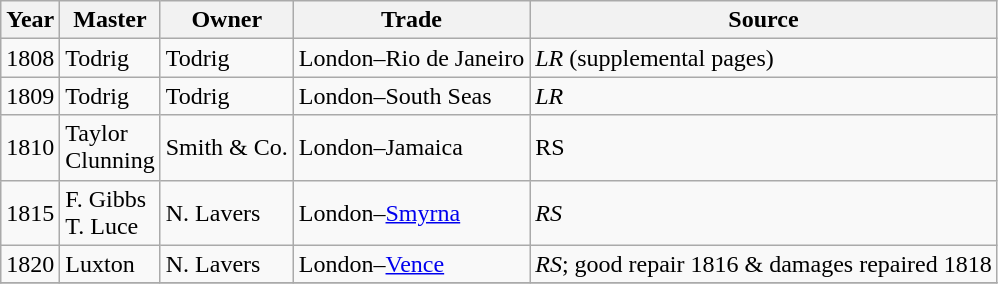<table class="sortable wikitable">
<tr>
<th>Year</th>
<th>Master</th>
<th>Owner</th>
<th>Trade</th>
<th>Source</th>
</tr>
<tr>
<td>1808</td>
<td>Todrig</td>
<td>Todrig</td>
<td>London–Rio de Janeiro</td>
<td><em>LR</em> (supplemental pages)</td>
</tr>
<tr>
<td>1809</td>
<td>Todrig</td>
<td>Todrig</td>
<td>London–South Seas</td>
<td><em>LR</em></td>
</tr>
<tr>
<td>1810</td>
<td>Taylor<br>Clunning</td>
<td>Smith & Co.</td>
<td>London–Jamaica</td>
<td>RS</td>
</tr>
<tr>
<td>1815</td>
<td>F. Gibbs<br>T. Luce</td>
<td>N. Lavers</td>
<td>London–<a href='#'>Smyrna</a></td>
<td><em>RS</em></td>
</tr>
<tr>
<td>1820</td>
<td>Luxton</td>
<td>N. Lavers</td>
<td>London–<a href='#'>Vence</a></td>
<td><em>RS</em>; good repair 1816 & damages repaired 1818</td>
</tr>
<tr>
</tr>
</table>
